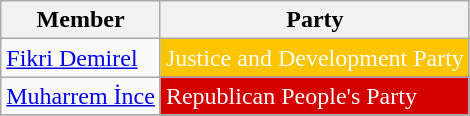<table class="wikitable">
<tr>
<th>Member</th>
<th>Party</th>
</tr>
<tr>
<td><a href='#'>Fikri Demirel</a></td>
<td style="background:#FDC400; color:white">Justice and Development Party</td>
</tr>
<tr>
<td><a href='#'>Muharrem İnce</a></td>
<td style="background:#D40000; color:white">Republican People's Party</td>
</tr>
<tr>
</tr>
</table>
